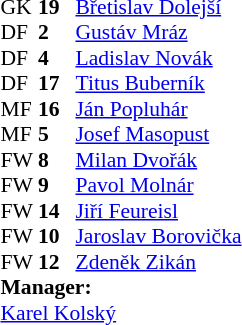<table cellspacing="0" cellpadding="0" style="font-size:90%; margin:0.2em auto;">
<tr>
<th width="25"></th>
<th width="25"></th>
</tr>
<tr>
<td>GK</td>
<td><strong>19</strong></td>
<td><a href='#'>Břetislav Dolejší</a></td>
</tr>
<tr>
<td>DF</td>
<td><strong>2</strong></td>
<td><a href='#'>Gustáv Mráz</a></td>
</tr>
<tr>
<td>DF</td>
<td><strong>4</strong></td>
<td><a href='#'>Ladislav Novák</a></td>
</tr>
<tr>
<td>DF</td>
<td><strong>17</strong></td>
<td><a href='#'>Titus Buberník</a></td>
<td></td>
</tr>
<tr>
<td>MF</td>
<td><strong>16</strong></td>
<td><a href='#'>Ján Popluhár</a></td>
</tr>
<tr>
<td>MF</td>
<td><strong>5</strong></td>
<td><a href='#'>Josef Masopust</a></td>
</tr>
<tr>
<td>FW</td>
<td><strong>8</strong></td>
<td><a href='#'>Milan Dvořák</a></td>
</tr>
<tr>
<td>FW</td>
<td><strong>9</strong></td>
<td><a href='#'>Pavol Molnár</a></td>
</tr>
<tr>
<td>FW</td>
<td><strong>14</strong></td>
<td><a href='#'>Jiří Feureisl</a></td>
</tr>
<tr>
<td>FW</td>
<td><strong>10</strong></td>
<td><a href='#'>Jaroslav Borovička</a></td>
</tr>
<tr>
<td>FW</td>
<td><strong>12</strong></td>
<td><a href='#'>Zdeněk Zikán</a></td>
</tr>
<tr>
<td colspan=3><strong>Manager:</strong></td>
</tr>
<tr>
<td colspan=4><a href='#'>Karel Kolský</a></td>
</tr>
</table>
